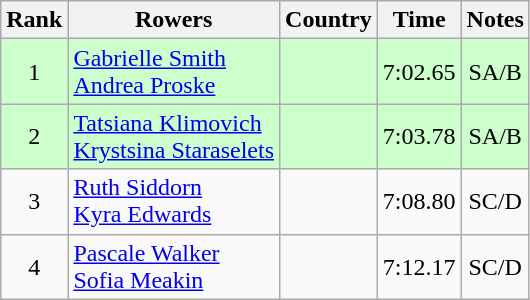<table class="wikitable" style="text-align:center">
<tr>
<th>Rank</th>
<th>Rowers</th>
<th>Country</th>
<th>Time</th>
<th>Notes</th>
</tr>
<tr bgcolor=ccffcc>
<td>1</td>
<td align="left"><a href='#'>Gabrielle Smith</a><br><a href='#'>Andrea Proske</a></td>
<td align="left"></td>
<td>7:02.65</td>
<td>SA/B</td>
</tr>
<tr bgcolor=ccffcc>
<td>2</td>
<td align="left"><a href='#'>Tatsiana Klimovich</a><br><a href='#'>Krystsina Staraselets</a></td>
<td align="left"></td>
<td>7:03.78</td>
<td>SA/B</td>
</tr>
<tr>
<td>3</td>
<td align="left"><a href='#'>Ruth Siddorn</a><br><a href='#'>Kyra Edwards</a></td>
<td align="left"></td>
<td>7:08.80</td>
<td>SC/D</td>
</tr>
<tr>
<td>4</td>
<td align="left"><a href='#'>Pascale Walker</a><br><a href='#'>Sofia Meakin</a></td>
<td align="left"></td>
<td>7:12.17</td>
<td>SC/D</td>
</tr>
</table>
